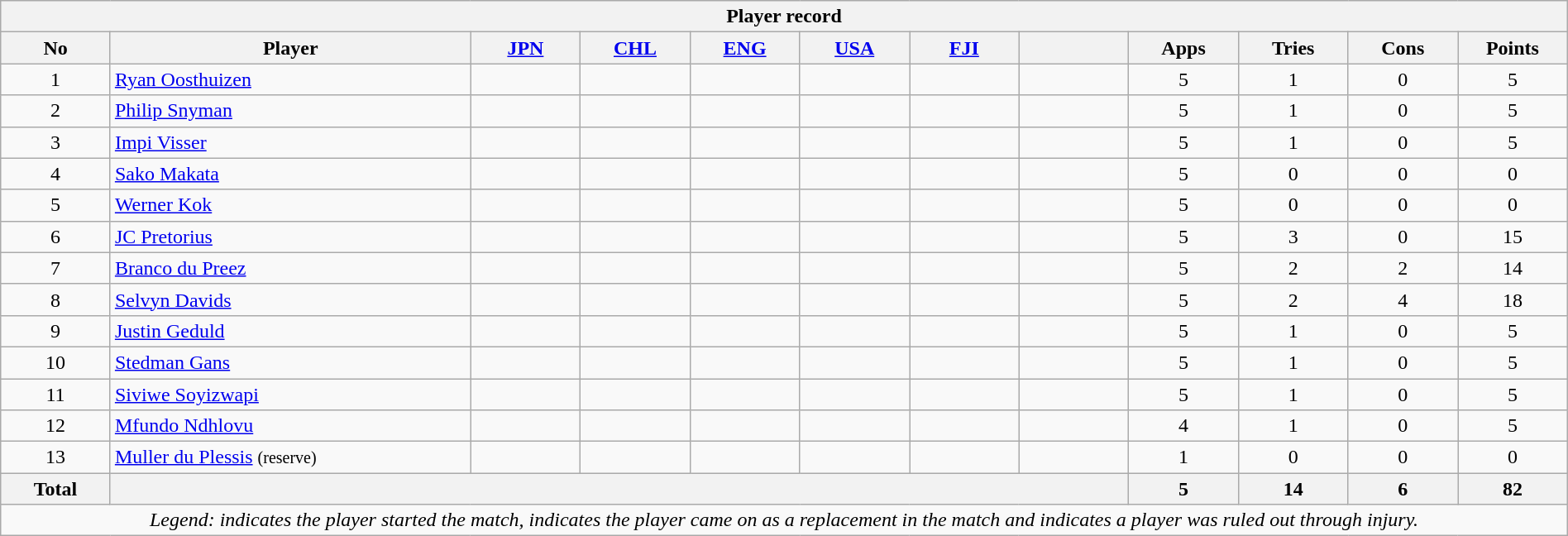<table class="wikitable" style="text-align:center; width:100%">
<tr>
<th colspan="100%">Player record</th>
</tr>
<tr>
<th style="width:7%;">No</th>
<th style="width:23%;">Player</th>
<th style="width:7%;"><a href='#'>JPN</a></th>
<th style="width:7%;"><a href='#'>CHL</a></th>
<th style="width:7%;"><a href='#'>ENG</a></th>
<th style="width:7%;"><a href='#'>USA</a></th>
<th style="width:7%;"><a href='#'>FJI</a></th>
<th style="width:7%;"></th>
<th style="width:7%;">Apps</th>
<th style="width:7%;">Tries</th>
<th style="width:7%;">Cons</th>
<th style="width:7%;">Points</th>
</tr>
<tr>
<td>1</td>
<td style="text-align:left;"><a href='#'>Ryan Oosthuizen</a></td>
<td></td>
<td></td>
<td></td>
<td></td>
<td></td>
<td></td>
<td>5</td>
<td>1</td>
<td>0</td>
<td>5</td>
</tr>
<tr>
<td>2</td>
<td style="text-align:left;"><a href='#'>Philip Snyman</a></td>
<td></td>
<td></td>
<td></td>
<td></td>
<td></td>
<td></td>
<td>5</td>
<td>1</td>
<td>0</td>
<td>5</td>
</tr>
<tr>
<td>3</td>
<td style="text-align:left;"><a href='#'>Impi Visser</a></td>
<td></td>
<td></td>
<td></td>
<td></td>
<td></td>
<td></td>
<td>5</td>
<td>1</td>
<td>0</td>
<td>5</td>
</tr>
<tr>
<td>4</td>
<td style="text-align:left;"><a href='#'>Sako Makata</a></td>
<td></td>
<td></td>
<td></td>
<td></td>
<td></td>
<td></td>
<td>5</td>
<td>0</td>
<td>0</td>
<td>0</td>
</tr>
<tr>
<td>5</td>
<td style="text-align:left;"><a href='#'>Werner Kok</a></td>
<td></td>
<td></td>
<td></td>
<td></td>
<td></td>
<td></td>
<td>5</td>
<td>0</td>
<td>0</td>
<td>0</td>
</tr>
<tr>
<td>6</td>
<td style="text-align:left;"><a href='#'>JC Pretorius</a></td>
<td></td>
<td></td>
<td></td>
<td></td>
<td></td>
<td></td>
<td>5</td>
<td>3</td>
<td>0</td>
<td>15</td>
</tr>
<tr>
<td>7</td>
<td style="text-align:left;"><a href='#'>Branco du Preez</a></td>
<td></td>
<td></td>
<td></td>
<td></td>
<td></td>
<td></td>
<td>5</td>
<td>2</td>
<td>2</td>
<td>14</td>
</tr>
<tr>
<td>8</td>
<td style="text-align:left;"><a href='#'>Selvyn Davids</a></td>
<td></td>
<td></td>
<td></td>
<td></td>
<td></td>
<td></td>
<td>5</td>
<td>2</td>
<td>4</td>
<td>18</td>
</tr>
<tr>
<td>9</td>
<td style="text-align:left;"><a href='#'>Justin Geduld</a></td>
<td></td>
<td></td>
<td></td>
<td></td>
<td></td>
<td></td>
<td>5</td>
<td>1</td>
<td>0</td>
<td>5</td>
</tr>
<tr>
<td>10</td>
<td style="text-align:left;"><a href='#'>Stedman Gans</a></td>
<td></td>
<td></td>
<td></td>
<td></td>
<td></td>
<td></td>
<td>5</td>
<td>1</td>
<td>0</td>
<td>5</td>
</tr>
<tr>
<td>11</td>
<td style="text-align:left;"><a href='#'>Siviwe Soyizwapi</a></td>
<td></td>
<td></td>
<td></td>
<td></td>
<td></td>
<td></td>
<td>5</td>
<td>1</td>
<td>0</td>
<td>5</td>
</tr>
<tr>
<td>12</td>
<td style="text-align:left;"><a href='#'>Mfundo Ndhlovu</a></td>
<td></td>
<td></td>
<td></td>
<td></td>
<td></td>
<td></td>
<td>4</td>
<td>1</td>
<td>0</td>
<td>5</td>
</tr>
<tr>
<td>13</td>
<td style="text-align:left;"><a href='#'>Muller du Plessis</a> <small>(reserve)</small></td>
<td></td>
<td></td>
<td></td>
<td></td>
<td></td>
<td></td>
<td>1</td>
<td>0</td>
<td>0</td>
<td>0</td>
</tr>
<tr>
<th>Total</th>
<th colspan="7"></th>
<th>5</th>
<th>14</th>
<th>6</th>
<th>82</th>
</tr>
<tr>
<td colspan="100%"><em>Legend: <span></span> indicates the player started the match, <span></span> indicates the player came on as a replacement in the match and  indicates a player was ruled out through injury.</em></td>
</tr>
</table>
